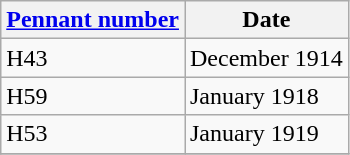<table class="wikitable" style="text-align:left">
<tr>
<th><a href='#'>Pennant number</a></th>
<th>Date</th>
</tr>
<tr>
<td>H43</td>
<td>December 1914</td>
</tr>
<tr>
<td>H59</td>
<td>January 1918</td>
</tr>
<tr>
<td>H53</td>
<td>January 1919</td>
</tr>
<tr>
</tr>
</table>
